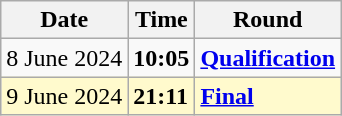<table class="wikitable">
<tr>
<th>Date</th>
<th>Time</th>
<th>Round</th>
</tr>
<tr>
<td>8 June 2024</td>
<td><strong>10:05</strong></td>
<td><strong><a href='#'>Qualification</a></strong></td>
</tr>
<tr style=background:lemonchiffon>
<td>9 June 2024</td>
<td><strong>21:11</strong></td>
<td><strong><a href='#'>Final</a></strong></td>
</tr>
</table>
